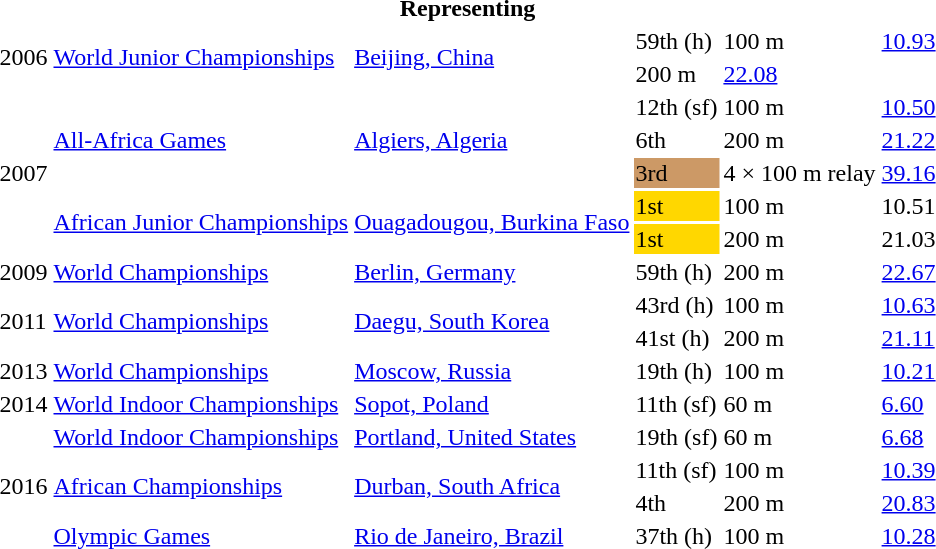<table>
<tr>
<th colspan="6">Representing </th>
</tr>
<tr>
<td rowspan=2>2006</td>
<td rowspan=2><a href='#'>World Junior Championships</a></td>
<td rowspan=2><a href='#'>Beijing, China</a></td>
<td>59th (h)</td>
<td>100 m</td>
<td><a href='#'>10.93</a></td>
</tr>
<tr>
<td>200 m</td>
<td><a href='#'>22.08</a></td>
</tr>
<tr>
<td rowspan=5>2007</td>
<td rowspan=3><a href='#'>All-Africa Games</a></td>
<td rowspan=3><a href='#'>Algiers, Algeria</a></td>
<td>12th (sf)</td>
<td>100 m</td>
<td><a href='#'>10.50</a></td>
</tr>
<tr>
<td>6th</td>
<td>200 m</td>
<td><a href='#'>21.22</a></td>
</tr>
<tr>
<td bgcolor=cc9966>3rd</td>
<td>4 × 100 m relay</td>
<td><a href='#'>39.16</a></td>
</tr>
<tr>
<td rowspan=2><a href='#'>African Junior Championships</a></td>
<td rowspan=2><a href='#'>Ouagadougou, Burkina Faso</a></td>
<td bgcolor=gold>1st</td>
<td>100 m</td>
<td>10.51</td>
</tr>
<tr>
<td bgcolor=gold>1st</td>
<td>200 m</td>
<td>21.03</td>
</tr>
<tr>
<td>2009</td>
<td><a href='#'>World Championships</a></td>
<td><a href='#'>Berlin, Germany</a></td>
<td>59th (h)</td>
<td>200 m</td>
<td><a href='#'>22.67</a></td>
</tr>
<tr>
<td rowspan=2>2011</td>
<td rowspan=2><a href='#'>World Championships</a></td>
<td rowspan=2><a href='#'>Daegu, South Korea</a></td>
<td>43rd (h)</td>
<td>100 m</td>
<td><a href='#'>10.63</a></td>
</tr>
<tr>
<td>41st (h)</td>
<td>200 m</td>
<td><a href='#'>21.11</a></td>
</tr>
<tr>
<td>2013</td>
<td><a href='#'>World Championships</a></td>
<td><a href='#'>Moscow, Russia</a></td>
<td>19th (h)</td>
<td>100 m</td>
<td><a href='#'>10.21</a></td>
</tr>
<tr>
<td>2014</td>
<td><a href='#'>World Indoor Championships</a></td>
<td><a href='#'>Sopot, Poland</a></td>
<td>11th (sf)</td>
<td>60 m</td>
<td><a href='#'>6.60</a></td>
</tr>
<tr>
<td rowspan=4>2016</td>
<td><a href='#'>World Indoor Championships</a></td>
<td><a href='#'>Portland, United States</a></td>
<td>19th (sf)</td>
<td>60 m</td>
<td><a href='#'>6.68</a></td>
</tr>
<tr>
<td rowspan=2><a href='#'>African Championships</a></td>
<td rowspan=2><a href='#'>Durban, South Africa</a></td>
<td>11th (sf)</td>
<td>100 m</td>
<td><a href='#'>10.39</a></td>
</tr>
<tr>
<td>4th</td>
<td>200 m</td>
<td><a href='#'>20.83</a></td>
</tr>
<tr>
<td><a href='#'>Olympic Games</a></td>
<td><a href='#'>Rio de Janeiro, Brazil</a></td>
<td>37th (h)</td>
<td>100 m</td>
<td><a href='#'>10.28</a></td>
</tr>
</table>
